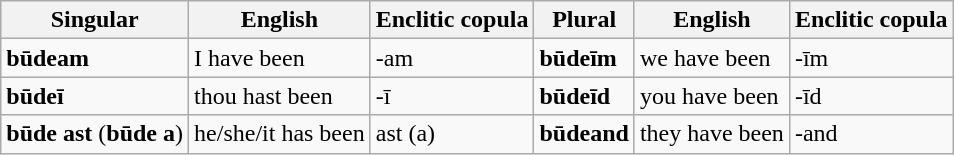<table class="wikitable">
<tr>
<th>Singular</th>
<th>English</th>
<th>Enclitic copula</th>
<th>Plural</th>
<th>English</th>
<th>Enclitic copula</th>
</tr>
<tr>
<td><strong>būdeam</strong></td>
<td>I have been</td>
<td>-am</td>
<td><strong>būdeīm</strong></td>
<td>we have been</td>
<td>-īm</td>
</tr>
<tr>
<td><strong>būdeī</strong></td>
<td>thou hast been</td>
<td>-ī</td>
<td><strong>būdeīd</strong></td>
<td>you have been</td>
<td>-īd</td>
</tr>
<tr>
<td><strong>būde ast</strong> (<strong>būde a</strong>)</td>
<td>he/she/it has been</td>
<td>ast (a)</td>
<td><strong>būdeand</strong></td>
<td>they have been</td>
<td>-and</td>
</tr>
</table>
